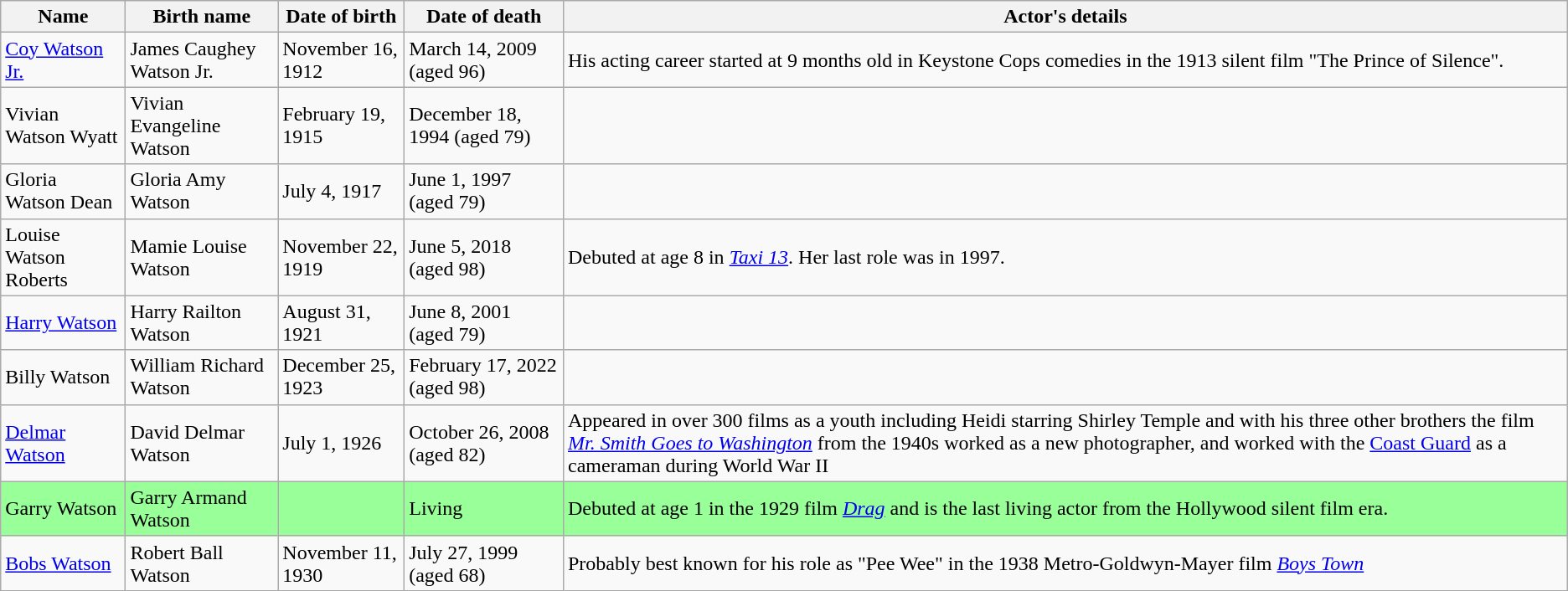<table class="wikitable">
<tr>
<th>Name</th>
<th>Birth name</th>
<th>Date of birth</th>
<th>Date of death</th>
<th>Actor's details</th>
</tr>
<tr>
<td><a href='#'>Coy Watson Jr.</a></td>
<td>James Caughey Watson Jr.</td>
<td>November 16, 1912</td>
<td>March 14, 2009 (aged 96)</td>
<td>His acting career started at 9 months old in Keystone Cops comedies in the 1913 silent film "The Prince of Silence".</td>
</tr>
<tr>
<td>Vivian Watson Wyatt</td>
<td>Vivian Evangeline Watson</td>
<td>February 19, 1915</td>
<td>December 18, 1994 (aged 79)</td>
<td></td>
</tr>
<tr>
<td>Gloria Watson Dean</td>
<td>Gloria Amy Watson</td>
<td>July 4, 1917</td>
<td>June 1, 1997 (aged 79)</td>
<td></td>
</tr>
<tr>
<td>Louise Watson Roberts</td>
<td>Mamie Louise Watson</td>
<td>November 22, 1919</td>
<td>June 5, 2018 (aged 98)</td>
<td>Debuted at age 8 in <em><a href='#'>Taxi 13</a></em>. Her last role was in 1997.</td>
</tr>
<tr>
<td><a href='#'>Harry Watson</a></td>
<td>Harry Railton Watson</td>
<td>August 31, 1921</td>
<td>June 8, 2001 (aged 79)</td>
<td></td>
</tr>
<tr>
<td>Billy Watson</td>
<td>William Richard Watson</td>
<td>December 25, 1923</td>
<td>February 17, 2022 (aged 98)</td>
<td></td>
</tr>
<tr>
<td><a href='#'>Delmar Watson</a></td>
<td>David Delmar Watson</td>
<td>July 1, 1926</td>
<td>October 26, 2008 (aged 82)</td>
<td>Appeared in over 300 films as a youth including Heidi starring Shirley Temple and with his three other brothers the film <em><a href='#'>Mr. Smith Goes to Washington</a></em> from the 1940s worked as a new photographer, and worked with the <a href='#'>Coast Guard</a> as a cameraman during World War II</td>
</tr>
<tr style="background:#9f9;">
<td>Garry Watson</td>
<td>Garry Armand Watson</td>
<td></td>
<td>Living</td>
<td>Debuted at age 1 in the 1929 film <em><a href='#'>Drag</a></em> and is the last living actor from the Hollywood silent film era.</td>
</tr>
<tr>
<td><a href='#'>Bobs Watson</a></td>
<td>Robert Ball Watson</td>
<td>November 11, 1930</td>
<td>July 27, 1999 (aged 68)</td>
<td>Probably best known for his role as "Pee Wee" in the 1938 Metro-Goldwyn-Mayer film <em><a href='#'>Boys Town</a></em></td>
</tr>
</table>
